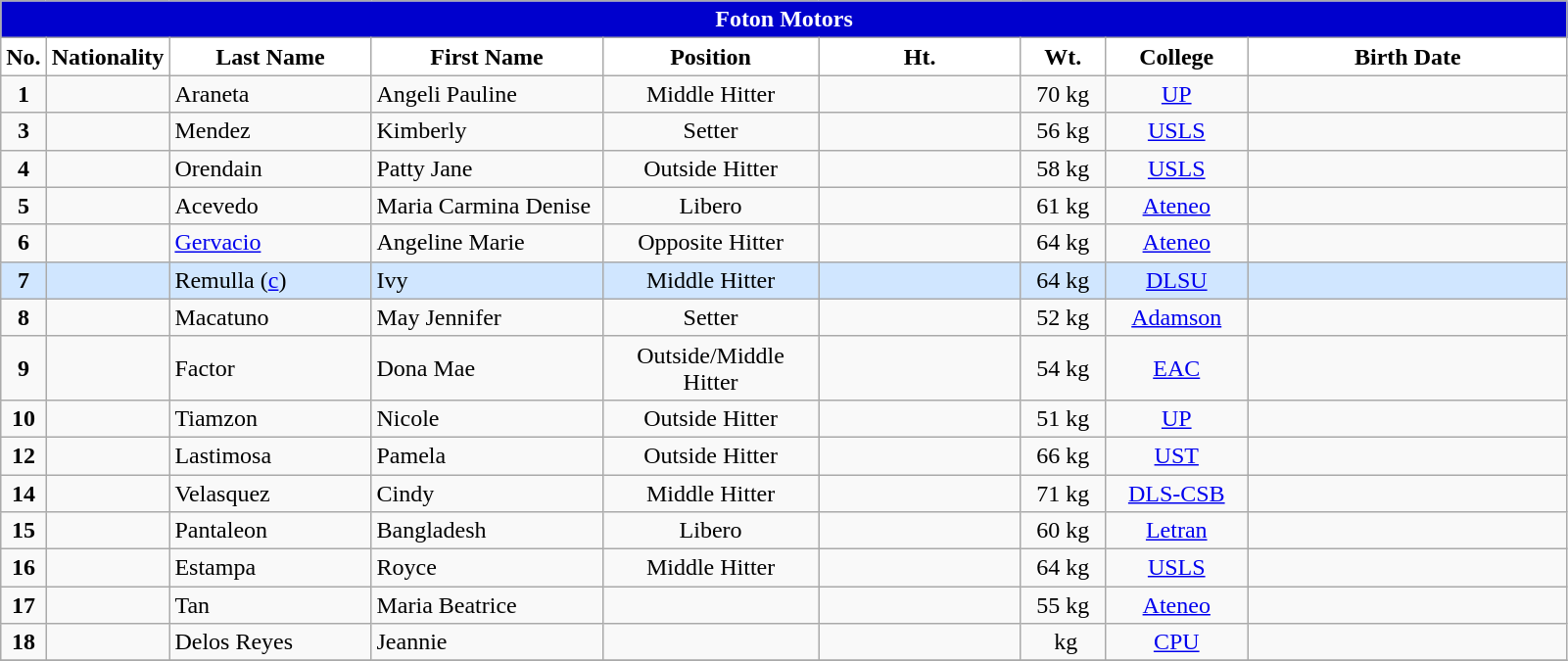<table class="wikitable collapsible autocollapse"  style="text-align:center;">
<tr>
<th colspan="9" style= "background:#0000CD; color:white; text-align: center"><strong>Foton Motors</strong></th>
</tr>
<tr>
<th width=3px style="background: White; color: Black; text-align: center"><strong>No.</strong></th>
<th width=5px style="background: White; color: Black; text-align: center"><strong>Nationality</strong></th>
<th width=130px style="background: White; color: Black">Last Name</th>
<th width=150px style="background: White; color: Black">First Name</th>
<th width=140px style="background: White; color: Black">Position</th>
<th width=130px style="background: White; color: Black">Ht.</th>
<th width=50px style="background: White; color: Black">Wt.</th>
<th width=90px style="background: White; color: Black">College</th>
<th width=210px style="background: White; color: Black">Birth Date</th>
</tr>
<tr>
<td><strong>1</strong></td>
<td></td>
<td style="text-align: left">Araneta</td>
<td style="text-align: left">Angeli Pauline</td>
<td>Middle Hitter</td>
<td></td>
<td>70 kg</td>
<td><a href='#'>UP</a></td>
<td style="text-align: left"></td>
</tr>
<tr>
<td><strong>3</strong></td>
<td></td>
<td style="text-align: left">Mendez</td>
<td style="text-align: left">Kimberly</td>
<td>Setter</td>
<td></td>
<td>56 kg</td>
<td><a href='#'>USLS</a></td>
<td style="text-align: left"></td>
</tr>
<tr>
<td><strong>4</strong></td>
<td></td>
<td style="text-align: left">Orendain</td>
<td style="text-align: left">Patty Jane</td>
<td>Outside Hitter</td>
<td></td>
<td>58 kg</td>
<td><a href='#'>USLS</a></td>
<td style="text-align: left"></td>
</tr>
<tr>
<td><strong>5</strong></td>
<td></td>
<td style="text-align: left">Acevedo</td>
<td style="text-align: left">Maria Carmina Denise</td>
<td>Libero</td>
<td></td>
<td>61 kg</td>
<td><a href='#'>Ateneo</a></td>
<td style="text-align: left"></td>
</tr>
<tr>
<td><strong>6</strong></td>
<td></td>
<td style="text-align: left"><a href='#'>Gervacio</a></td>
<td style="text-align: left">Angeline Marie</td>
<td>Opposite Hitter</td>
<td></td>
<td>64 kg</td>
<td><a href='#'>Ateneo</a></td>
<td style="text-align: left"></td>
</tr>
<tr bgcolor=#D0E6FF>
<td><strong>7</strong></td>
<td></td>
<td style="text-align: left">Remulla (<a href='#'>c</a>)</td>
<td style="text-align: left">Ivy</td>
<td>Middle Hitter</td>
<td></td>
<td>64 kg</td>
<td><a href='#'>DLSU</a></td>
<td style="text-align: left"></td>
</tr>
<tr>
<td><strong>8</strong></td>
<td></td>
<td style="text-align: left">Macatuno</td>
<td style="text-align: left">May Jennifer</td>
<td>Setter</td>
<td></td>
<td>52 kg</td>
<td><a href='#'>Adamson</a></td>
<td style="text-align: left"></td>
</tr>
<tr>
<td><strong>9</strong></td>
<td></td>
<td style="text-align: left">Factor</td>
<td style="text-align: left">Dona Mae</td>
<td>Outside/Middle Hitter</td>
<td></td>
<td>54 kg</td>
<td><a href='#'>EAC</a></td>
<td style="text-align: left"></td>
</tr>
<tr>
<td><strong>10</strong></td>
<td></td>
<td style="text-align: left">Tiamzon</td>
<td style="text-align: left">Nicole</td>
<td>Outside Hitter</td>
<td></td>
<td>51 kg</td>
<td><a href='#'>UP</a></td>
<td style="text-align: left"></td>
</tr>
<tr>
<td><strong>12</strong></td>
<td></td>
<td style="text-align: left">Lastimosa</td>
<td style="text-align: left">Pamela</td>
<td>Outside Hitter</td>
<td></td>
<td>66 kg</td>
<td><a href='#'>UST</a></td>
<td style="text-align: left"></td>
</tr>
<tr>
<td><strong>14</strong></td>
<td></td>
<td style="text-align: left">Velasquez</td>
<td style="text-align: left">Cindy</td>
<td>Middle Hitter</td>
<td></td>
<td>71 kg</td>
<td><a href='#'>DLS-CSB</a></td>
<td style="text-align: left"></td>
</tr>
<tr>
<td><strong>15</strong></td>
<td></td>
<td style="text-align: left">Pantaleon</td>
<td style="text-align: left">Bangladesh</td>
<td>Libero</td>
<td></td>
<td>60 kg</td>
<td><a href='#'>Letran</a></td>
<td style="text-align: left"></td>
</tr>
<tr>
<td><strong>16</strong></td>
<td></td>
<td style="text-align: left">Estampa</td>
<td style="text-align: left">Royce</td>
<td>Middle Hitter</td>
<td></td>
<td>64 kg</td>
<td><a href='#'>USLS</a></td>
<td style="text-align: left"></td>
</tr>
<tr>
<td><strong>17</strong></td>
<td></td>
<td style="text-align: left">Tan</td>
<td style="text-align: left">Maria Beatrice</td>
<td></td>
<td></td>
<td>55 kg</td>
<td><a href='#'>Ateneo</a></td>
<td style="text-align: left"></td>
</tr>
<tr>
<td><strong>18</strong></td>
<td></td>
<td style="text-align: left">Delos Reyes</td>
<td style="text-align: left">Jeannie</td>
<td></td>
<td></td>
<td> kg</td>
<td><a href='#'>CPU</a></td>
<td style="text-align: left"></td>
</tr>
<tr>
</tr>
</table>
